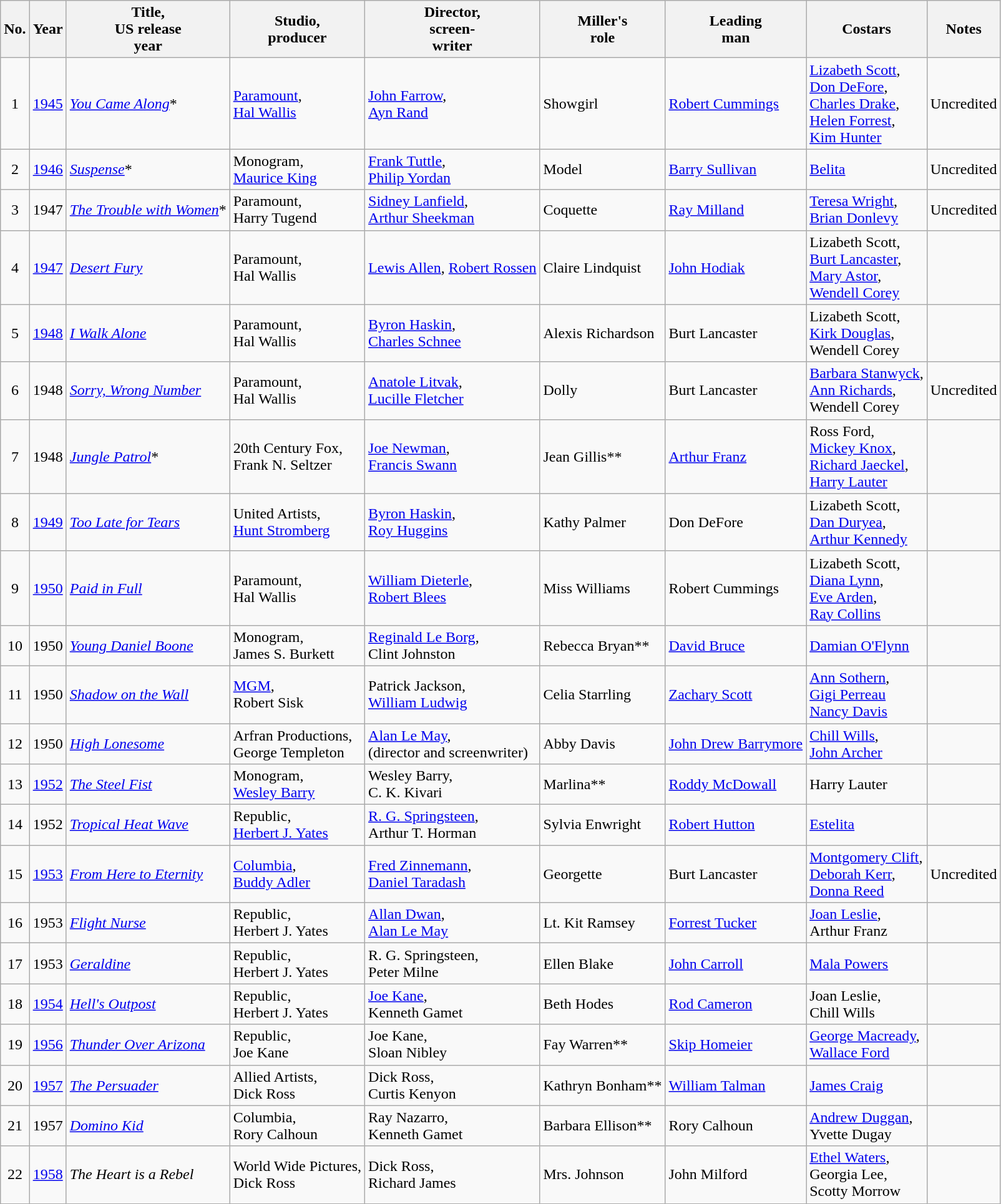<table class=wikitable>
<tr>
<th>No.</th>
<th>Year</th>
<th>Title,<br>US release<br>year</th>
<th>Studio,<br>producer</th>
<th>Director,<br>screen-<br>writer</th>
<th>Miller's<br>role</th>
<th>Leading<br>man</th>
<th>Costars</th>
<th>Notes</th>
</tr>
<tr>
<td align=center>1</td>
<td><a href='#'>1945</a></td>
<td><em><a href='#'>You Came Along</a></em>*</td>
<td><a href='#'>Paramount</a>,<br><a href='#'>Hal Wallis</a></td>
<td><a href='#'>John Farrow</a>,<br><a href='#'>Ayn Rand</a></td>
<td>Showgirl</td>
<td><a href='#'>Robert Cummings</a></td>
<td><a href='#'>Lizabeth Scott</a>,<br> <a href='#'>Don DeFore</a>,<br><a href='#'>Charles Drake</a>,<br><a href='#'>Helen Forrest</a>,<br><a href='#'>Kim Hunter</a></td>
<td>Uncredited</td>
</tr>
<tr>
<td align=center>2</td>
<td><a href='#'>1946</a></td>
<td><em><a href='#'>Suspense</a></em>*</td>
<td>Monogram,<br><a href='#'>Maurice King</a></td>
<td><a href='#'>Frank Tuttle</a>,<br><a href='#'>Philip Yordan</a></td>
<td>Model</td>
<td><a href='#'>Barry Sullivan</a></td>
<td><a href='#'>Belita</a></td>
<td>Uncredited</td>
</tr>
<tr>
<td align=center>3</td>
<td>1947</td>
<td><em><a href='#'>The Trouble with Women</a></em>*</td>
<td>Paramount,<br>Harry Tugend</td>
<td><a href='#'>Sidney Lanfield</a>,<br><a href='#'>Arthur Sheekman</a></td>
<td>Coquette</td>
<td><a href='#'>Ray Milland</a></td>
<td><a href='#'>Teresa Wright</a>,<br><a href='#'>Brian Donlevy</a></td>
<td>Uncredited</td>
</tr>
<tr>
<td align=center>4</td>
<td><a href='#'>1947</a></td>
<td><em><a href='#'>Desert Fury</a></em></td>
<td>Paramount,<br>Hal Wallis</td>
<td><a href='#'>Lewis Allen</a>, <a href='#'>Robert Rossen</a></td>
<td>Claire Lindquist</td>
<td><a href='#'>John Hodiak</a></td>
<td>Lizabeth Scott,<br><a href='#'>Burt Lancaster</a>,<br><a href='#'>Mary Astor</a>,<br><a href='#'>Wendell Corey</a></td>
<td></td>
</tr>
<tr>
<td align=center>5</td>
<td><a href='#'>1948</a></td>
<td><em><a href='#'>I Walk Alone</a></em></td>
<td>Paramount,<br>Hal Wallis</td>
<td><a href='#'>Byron Haskin</a>,<br><a href='#'>Charles Schnee</a></td>
<td>Alexis Richardson</td>
<td>Burt Lancaster</td>
<td>Lizabeth Scott,<br><a href='#'>Kirk Douglas</a>,<br>Wendell Corey</td>
<td></td>
</tr>
<tr>
<td align=center>6</td>
<td>1948</td>
<td><em><a href='#'>Sorry, Wrong Number</a></em></td>
<td>Paramount,<br>Hal Wallis</td>
<td><a href='#'>Anatole Litvak</a>,<br><a href='#'>Lucille Fletcher</a></td>
<td>Dolly</td>
<td>Burt Lancaster</td>
<td><a href='#'>Barbara Stanwyck</a>,<br><a href='#'>Ann Richards</a>,<br>Wendell Corey</td>
<td>Uncredited</td>
</tr>
<tr>
<td align=center>7</td>
<td>1948</td>
<td><em><a href='#'>Jungle Patrol</a></em>*</td>
<td>20th Century Fox,<br>Frank N. Seltzer</td>
<td><a href='#'>Joe Newman</a>,<br><a href='#'>Francis Swann</a></td>
<td>Jean Gillis**</td>
<td><a href='#'>Arthur Franz</a></td>
<td>Ross Ford,<br><a href='#'>Mickey Knox</a>,<br><a href='#'>Richard Jaeckel</a>,<br><a href='#'>Harry Lauter</a></td>
<td></td>
</tr>
<tr>
<td align=center>8</td>
<td><a href='#'>1949</a></td>
<td><em><a href='#'>Too Late for Tears</a></em></td>
<td>United Artists,<br><a href='#'>Hunt Stromberg</a></td>
<td><a href='#'>Byron Haskin</a>,<br><a href='#'>Roy Huggins</a></td>
<td>Kathy Palmer</td>
<td>Don DeFore</td>
<td>Lizabeth Scott,<br><a href='#'>Dan Duryea</a>,<br><a href='#'>Arthur Kennedy</a></td>
<td></td>
</tr>
<tr>
<td align=center>9</td>
<td><a href='#'>1950</a></td>
<td><em><a href='#'>Paid in Full</a></em></td>
<td>Paramount,<br>Hal Wallis</td>
<td><a href='#'>William Dieterle</a>,<br><a href='#'>Robert Blees</a></td>
<td>Miss Williams</td>
<td>Robert Cummings</td>
<td>Lizabeth Scott,<br><a href='#'>Diana Lynn</a>,<br><a href='#'>Eve Arden</a>,<br><a href='#'>Ray Collins</a></td>
<td></td>
</tr>
<tr>
<td align=center>10</td>
<td>1950</td>
<td><em><a href='#'>Young Daniel Boone</a></em></td>
<td>Monogram,<br>James S. Burkett</td>
<td><a href='#'>Reginald Le Borg</a>,<br>Clint Johnston</td>
<td>Rebecca Bryan**</td>
<td><a href='#'>David Bruce</a></td>
<td><a href='#'>Damian O'Flynn</a></td>
<td></td>
</tr>
<tr>
<td align=center>11</td>
<td>1950</td>
<td><em><a href='#'>Shadow on the Wall</a></em></td>
<td><a href='#'>MGM</a>,<br>Robert Sisk</td>
<td>Patrick Jackson,<br><a href='#'>William Ludwig</a></td>
<td>Celia Starrling</td>
<td><a href='#'>Zachary Scott</a></td>
<td><a href='#'>Ann Sothern</a>,<br><a href='#'>Gigi Perreau</a><br><a href='#'>Nancy Davis</a></td>
<td></td>
</tr>
<tr>
<td align=center>12</td>
<td>1950</td>
<td><em><a href='#'>High Lonesome</a></em></td>
<td>Arfran Productions,<br>George Templeton</td>
<td><a href='#'>Alan Le May</a>,<br>(director and screenwriter)</td>
<td>Abby Davis</td>
<td><a href='#'>John Drew Barrymore</a></td>
<td><a href='#'>Chill Wills</a>,<br><a href='#'>John Archer</a></td>
<td></td>
</tr>
<tr>
<td align=center>13</td>
<td><a href='#'>1952</a></td>
<td><em><a href='#'>The Steel Fist</a></em></td>
<td>Monogram,<br><a href='#'>Wesley Barry</a></td>
<td>Wesley Barry,<br>C. K. Kivari</td>
<td>Marlina**</td>
<td><a href='#'>Roddy McDowall</a></td>
<td>Harry Lauter</td>
<td></td>
</tr>
<tr>
<td align=center>14</td>
<td>1952</td>
<td><em><a href='#'>Tropical Heat Wave</a></em></td>
<td>Republic,<br><a href='#'>Herbert J. Yates</a></td>
<td><a href='#'>R. G. Springsteen</a>,<br>Arthur T. Horman</td>
<td>Sylvia Enwright</td>
<td><a href='#'>Robert Hutton</a></td>
<td><a href='#'>Estelita</a></td>
<td></td>
</tr>
<tr>
<td align=center>15</td>
<td><a href='#'>1953</a></td>
<td><em><a href='#'>From Here to Eternity</a></em></td>
<td><a href='#'>Columbia</a>,<br><a href='#'>Buddy Adler</a></td>
<td><a href='#'>Fred Zinnemann</a>,<br><a href='#'>Daniel Taradash</a></td>
<td>Georgette</td>
<td>Burt Lancaster</td>
<td><a href='#'>Montgomery Clift</a>,<br><a href='#'>Deborah Kerr</a>,<br><a href='#'>Donna Reed</a></td>
<td>Uncredited</td>
</tr>
<tr>
<td align=center>16</td>
<td>1953</td>
<td><em><a href='#'>Flight Nurse</a></em></td>
<td>Republic,<br>Herbert J. Yates</td>
<td><a href='#'>Allan Dwan</a>,<br><a href='#'>Alan Le May</a></td>
<td>Lt. Kit Ramsey</td>
<td><a href='#'>Forrest Tucker</a></td>
<td><a href='#'>Joan Leslie</a>,<br>Arthur Franz</td>
<td></td>
</tr>
<tr>
<td align=center>17</td>
<td>1953</td>
<td><em><a href='#'>Geraldine</a></em></td>
<td>Republic,<br>Herbert J. Yates</td>
<td>R. G. Springsteen,<br>Peter Milne</td>
<td>Ellen Blake</td>
<td><a href='#'>John Carroll</a></td>
<td><a href='#'>Mala Powers</a></td>
<td></td>
</tr>
<tr>
<td align=center>18</td>
<td><a href='#'>1954</a></td>
<td><em><a href='#'>Hell's Outpost</a></em></td>
<td>Republic,<br>Herbert J. Yates</td>
<td><a href='#'>Joe Kane</a>,<br>Kenneth Gamet</td>
<td>Beth Hodes</td>
<td><a href='#'>Rod Cameron</a></td>
<td>Joan Leslie,<br>Chill Wills</td>
<td></td>
</tr>
<tr>
<td align=center>19</td>
<td><a href='#'>1956</a></td>
<td><em><a href='#'>Thunder Over Arizona</a></em></td>
<td>Republic,<br>Joe Kane</td>
<td>Joe Kane,<br>Sloan Nibley</td>
<td>Fay Warren**</td>
<td><a href='#'>Skip Homeier</a></td>
<td><a href='#'>George Macready</a>,<br><a href='#'>Wallace Ford</a></td>
<td></td>
</tr>
<tr>
<td align=center>20</td>
<td><a href='#'>1957</a></td>
<td><em><a href='#'>The Persuader</a></em></td>
<td>Allied Artists,<br>Dick Ross</td>
<td>Dick Ross,<br>Curtis Kenyon</td>
<td>Kathryn Bonham**</td>
<td><a href='#'>William Talman</a></td>
<td><a href='#'>James Craig</a></td>
<td></td>
</tr>
<tr>
<td align=center>21</td>
<td>1957</td>
<td><em><a href='#'>Domino Kid</a></em></td>
<td>Columbia,<br>Rory Calhoun</td>
<td>Ray Nazarro,<br>Kenneth Gamet</td>
<td>Barbara Ellison**</td>
<td>Rory Calhoun</td>
<td><a href='#'>Andrew Duggan</a>,<br>Yvette Dugay</td>
<td></td>
</tr>
<tr>
<td align=center>22</td>
<td><a href='#'>1958</a></td>
<td><em>The Heart is a Rebel</em></td>
<td>World Wide Pictures,<br>Dick Ross</td>
<td>Dick Ross,<br>Richard James</td>
<td>Mrs. Johnson</td>
<td>John Milford</td>
<td><a href='#'>Ethel Waters</a>,<br>Georgia Lee,<br>Scotty Morrow</td>
<td></td>
</tr>
</table>
